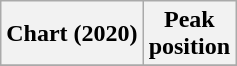<table class="wikitable sortable plainrowheaders" style="text-align:center">
<tr>
<th scope="col">Chart (2020)</th>
<th scope="col">Peak<br>position</th>
</tr>
<tr>
</tr>
</table>
